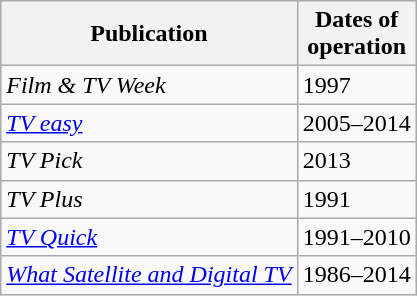<table class="wikitable">
<tr>
<th>Publication</th>
<th>Dates of<br>operation</th>
</tr>
<tr>
<td><em>Film & TV Week</em></td>
<td>1997</td>
</tr>
<tr>
<td><em><a href='#'>TV easy</a></em></td>
<td>2005–2014</td>
</tr>
<tr>
<td><em>TV Pick</em></td>
<td>2013</td>
</tr>
<tr>
<td><em>TV Plus</em></td>
<td>1991</td>
</tr>
<tr>
<td><em><a href='#'>TV Quick</a></em></td>
<td>1991–2010</td>
</tr>
<tr>
<td><em><a href='#'>What Satellite and Digital TV</a></em></td>
<td>1986–2014</td>
</tr>
</table>
